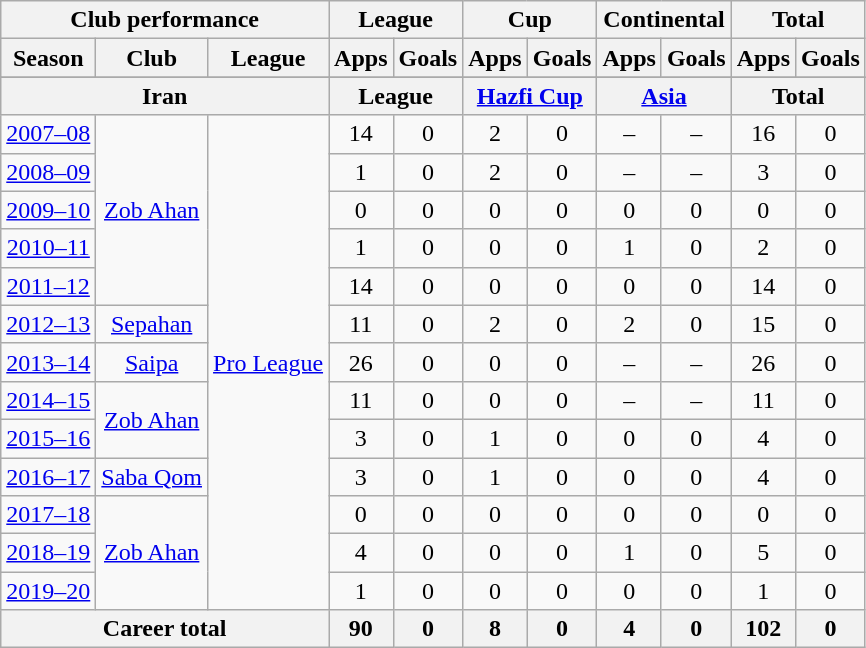<table class="wikitable" style="text-align:center">
<tr>
<th colspan=3>Club performance</th>
<th colspan=2>League</th>
<th colspan=2>Cup</th>
<th colspan=2>Continental</th>
<th colspan=2>Total</th>
</tr>
<tr>
<th>Season</th>
<th>Club</th>
<th>League</th>
<th>Apps</th>
<th>Goals</th>
<th>Apps</th>
<th>Goals</th>
<th>Apps</th>
<th>Goals</th>
<th>Apps</th>
<th>Goals</th>
</tr>
<tr>
</tr>
<tr>
<th colspan=3>Iran</th>
<th colspan=2>League</th>
<th colspan=2><a href='#'>Hazfi Cup</a></th>
<th colspan=2><a href='#'>Asia</a></th>
<th colspan=2>Total</th>
</tr>
<tr>
<td><a href='#'>2007–08</a></td>
<td rowspan="5"><a href='#'>Zob Ahan</a></td>
<td rowspan="13"><a href='#'>Pro League</a></td>
<td>14</td>
<td>0</td>
<td>2</td>
<td>0</td>
<td>–</td>
<td>–</td>
<td>16</td>
<td>0</td>
</tr>
<tr>
<td><a href='#'>2008–09</a></td>
<td>1</td>
<td>0</td>
<td>2</td>
<td>0</td>
<td>–</td>
<td>–</td>
<td>3</td>
<td>0</td>
</tr>
<tr>
<td><a href='#'>2009–10</a></td>
<td>0</td>
<td>0</td>
<td>0</td>
<td>0</td>
<td>0</td>
<td>0</td>
<td>0</td>
<td>0</td>
</tr>
<tr>
<td><a href='#'>2010–11</a></td>
<td>1</td>
<td>0</td>
<td>0</td>
<td>0</td>
<td>1</td>
<td>0</td>
<td>2</td>
<td>0</td>
</tr>
<tr>
<td><a href='#'>2011–12</a></td>
<td>14</td>
<td>0</td>
<td>0</td>
<td>0</td>
<td>0</td>
<td>0</td>
<td>14</td>
<td>0</td>
</tr>
<tr>
<td><a href='#'>2012–13</a></td>
<td rowspan="1"><a href='#'>Sepahan</a></td>
<td>11</td>
<td>0</td>
<td>2</td>
<td>0</td>
<td>2</td>
<td>0</td>
<td>15</td>
<td>0</td>
</tr>
<tr>
<td><a href='#'>2013–14</a></td>
<td rowspan="1"><a href='#'>Saipa</a></td>
<td>26</td>
<td>0</td>
<td>0</td>
<td>0</td>
<td>–</td>
<td>–</td>
<td>26</td>
<td>0</td>
</tr>
<tr>
<td><a href='#'>2014–15</a></td>
<td rowspan="2"><a href='#'>Zob Ahan</a></td>
<td>11</td>
<td>0</td>
<td>0</td>
<td>0</td>
<td>–</td>
<td>–</td>
<td>11</td>
<td>0</td>
</tr>
<tr>
<td><a href='#'>2015–16</a></td>
<td>3</td>
<td>0</td>
<td>1</td>
<td>0</td>
<td>0</td>
<td>0</td>
<td>4</td>
<td>0</td>
</tr>
<tr>
<td><a href='#'>2016–17</a></td>
<td rowspan="1"><a href='#'>Saba Qom</a></td>
<td>3</td>
<td>0</td>
<td>1</td>
<td>0</td>
<td>0</td>
<td>0</td>
<td>4</td>
<td>0</td>
</tr>
<tr>
<td><a href='#'>2017–18</a></td>
<td rowspan="3"><a href='#'>Zob Ahan</a></td>
<td>0</td>
<td>0</td>
<td>0</td>
<td>0</td>
<td>0</td>
<td>0</td>
<td>0</td>
<td>0</td>
</tr>
<tr>
<td><a href='#'>2018–19</a></td>
<td>4</td>
<td>0</td>
<td>0</td>
<td>0</td>
<td>1</td>
<td>0</td>
<td>5</td>
<td>0</td>
</tr>
<tr>
<td><a href='#'>2019–20</a></td>
<td>1</td>
<td>0</td>
<td>0</td>
<td>0</td>
<td>0</td>
<td>0</td>
<td>1</td>
<td>0</td>
</tr>
<tr>
<th colspan=3>Career total</th>
<th>90</th>
<th>0</th>
<th>8</th>
<th>0</th>
<th>4</th>
<th>0</th>
<th>102</th>
<th>0</th>
</tr>
</table>
